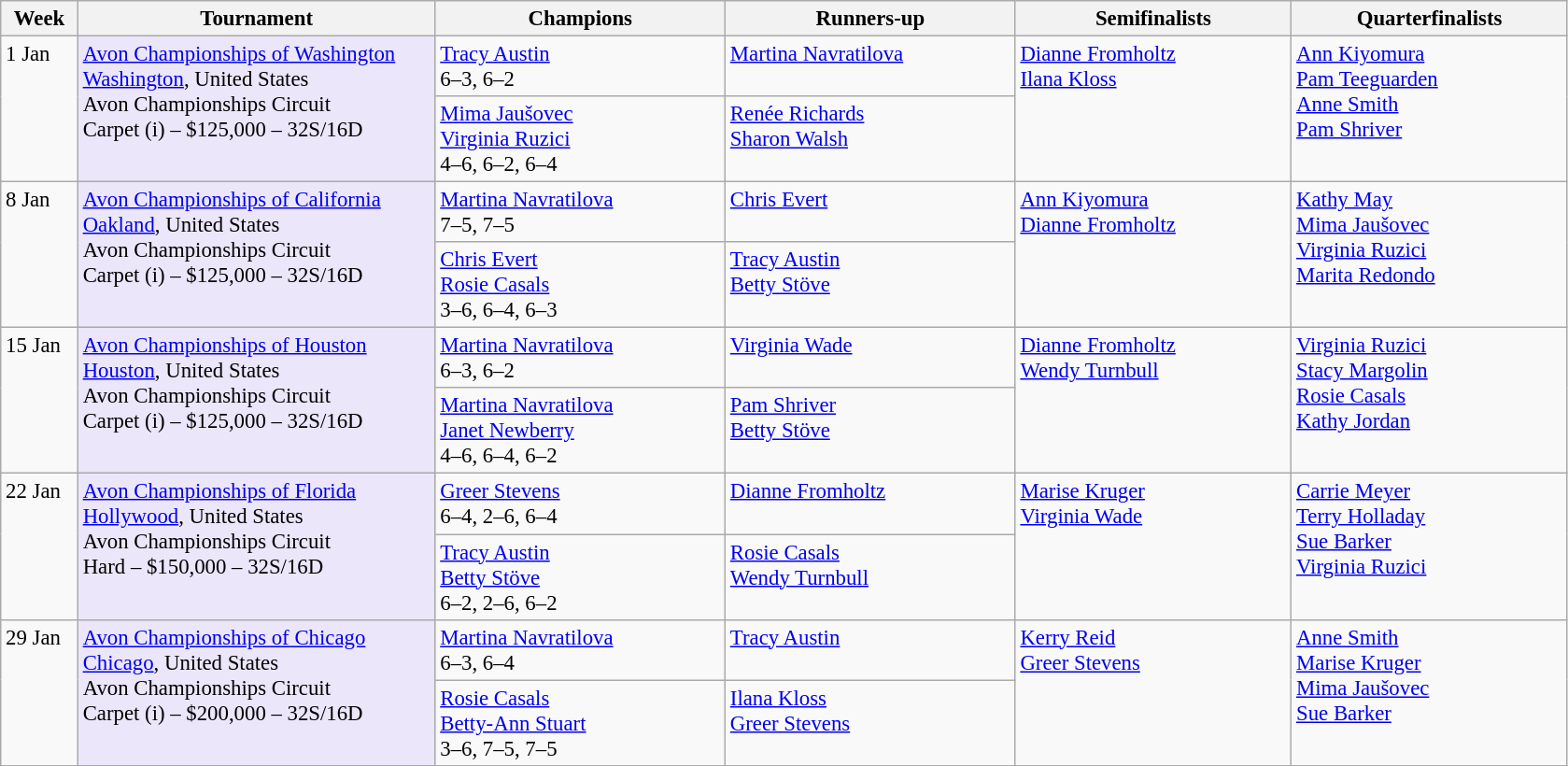<table class=wikitable style=font-size:95%>
<tr>
<th style="width:48px;">Week</th>
<th style="width:248px;">Tournament</th>
<th style="width:200px;">Champions</th>
<th style="width:200px;">Runners-up</th>
<th style="width:190px;">Semifinalists</th>
<th style="width:190px;">Quarterfinalists</th>
</tr>
<tr valign=top>
<td rowspan=2>1 Jan</td>
<td style="background:#ebe6fa;" rowspan="2"><a href='#'>Avon Championships of Washington</a><br> <a href='#'>Washington</a>, United States<br>Avon Championships Circuit<br>Carpet (i) – $125,000 – 32S/16D</td>
<td> <a href='#'>Tracy Austin</a><br>6–3, 6–2</td>
<td> <a href='#'>Martina Navratilova</a></td>
<td rowspan=2> <a href='#'>Dianne Fromholtz</a><br> <a href='#'>Ilana Kloss</a></td>
<td rowspan=2> <a href='#'>Ann Kiyomura</a><br> <a href='#'>Pam Teeguarden</a><br> <a href='#'>Anne Smith</a><br>  <a href='#'>Pam Shriver</a></td>
</tr>
<tr valign=top>
<td> <a href='#'>Mima Jaušovec</a> <br>  <a href='#'>Virginia Ruzici</a><br> 4–6, 6–2, 6–4</td>
<td> <a href='#'>Renée Richards</a><br>  <a href='#'>Sharon Walsh</a></td>
</tr>
<tr valign=top>
<td rowspan=2>8 Jan</td>
<td style="background:#ebe6fa;" rowspan="2"><a href='#'>Avon Championships of California</a><br> <a href='#'>Oakland</a>, United States<br>Avon Championships Circuit<br>Carpet (i) – $125,000 – 32S/16D</td>
<td> <a href='#'>Martina Navratilova</a><br>7–5, 7–5</td>
<td> <a href='#'>Chris Evert</a></td>
<td rowspan=2> <a href='#'>Ann Kiyomura</a><br> <a href='#'>Dianne Fromholtz</a></td>
<td rowspan=2> <a href='#'>Kathy May</a><br> <a href='#'>Mima Jaušovec</a><br> <a href='#'>Virginia Ruzici</a><br>  <a href='#'>Marita Redondo</a></td>
</tr>
<tr valign=top>
<td> <a href='#'>Chris Evert</a><br>  <a href='#'>Rosie Casals</a><br>3–6, 6–4, 6–3</td>
<td> <a href='#'>Tracy Austin</a><br>  <a href='#'>Betty Stöve</a></td>
</tr>
<tr valign=top>
<td rowspan=2>15 Jan</td>
<td style="background:#ebe6fa;" rowspan="2"><a href='#'>Avon Championships of Houston</a><br> <a href='#'>Houston</a>, United States<br>Avon Championships Circuit<br>Carpet (i) – $125,000 – 32S/16D</td>
<td> <a href='#'>Martina Navratilova</a><br> 6–3, 6–2</td>
<td> <a href='#'>Virginia Wade</a></td>
<td rowspan=2> <a href='#'>Dianne Fromholtz</a><br>  <a href='#'>Wendy Turnbull</a></td>
<td rowspan=2> <a href='#'>Virginia Ruzici</a><br> <a href='#'>Stacy Margolin</a><br> <a href='#'>Rosie Casals</a><br>  <a href='#'>Kathy Jordan</a></td>
</tr>
<tr valign=top>
<td> <a href='#'>Martina Navratilova</a><br>  <a href='#'>Janet Newberry</a><br> 4–6, 6–4, 6–2</td>
<td> <a href='#'>Pam Shriver</a><br>  <a href='#'>Betty Stöve</a></td>
</tr>
<tr valign=top>
<td rowspan=2>22 Jan</td>
<td style="background:#ebe6fa;" rowspan="2"><a href='#'>Avon Championships of Florida</a><br> <a href='#'>Hollywood</a>, United States<br>Avon Championships Circuit<br>Hard – $150,000 – 32S/16D</td>
<td> <a href='#'>Greer Stevens</a><br>6–4, 2–6, 6–4</td>
<td> <a href='#'>Dianne Fromholtz</a></td>
<td rowspan=2> <a href='#'>Marise Kruger</a><br> <a href='#'>Virginia Wade</a></td>
<td rowspan=2> <a href='#'>Carrie Meyer</a><br> <a href='#'>Terry Holladay</a><br> <a href='#'>Sue Barker</a><br>  <a href='#'>Virginia Ruzici</a></td>
</tr>
<tr valign=top>
<td> <a href='#'>Tracy Austin</a><br> <a href='#'>Betty Stöve</a><br> 6–2, 2–6, 6–2</td>
<td> <a href='#'>Rosie Casals</a><br>  <a href='#'>Wendy Turnbull</a></td>
</tr>
<tr valign=top>
<td rowspan=2>29 Jan</td>
<td style="background:#ebe6fa;" rowspan="2"><a href='#'>Avon Championships of Chicago</a><br> <a href='#'>Chicago</a>, United States<br>Avon Championships Circuit<br>Carpet (i) – $200,000 – 32S/16D</td>
<td> <a href='#'>Martina Navratilova</a><br>6–3, 6–4</td>
<td> <a href='#'>Tracy Austin</a></td>
<td rowspan=2> <a href='#'>Kerry Reid</a><br>  <a href='#'>Greer Stevens</a></td>
<td rowspan=2> <a href='#'>Anne Smith</a><br> <a href='#'>Marise Kruger</a><br> <a href='#'>Mima Jaušovec</a><br> <a href='#'>Sue Barker</a></td>
</tr>
<tr valign=top>
<td> <a href='#'>Rosie Casals</a><br>  <a href='#'>Betty-Ann Stuart</a><br> 3–6, 7–5, 7–5</td>
<td> <a href='#'>Ilana Kloss</a><br>  <a href='#'>Greer Stevens</a></td>
</tr>
</table>
